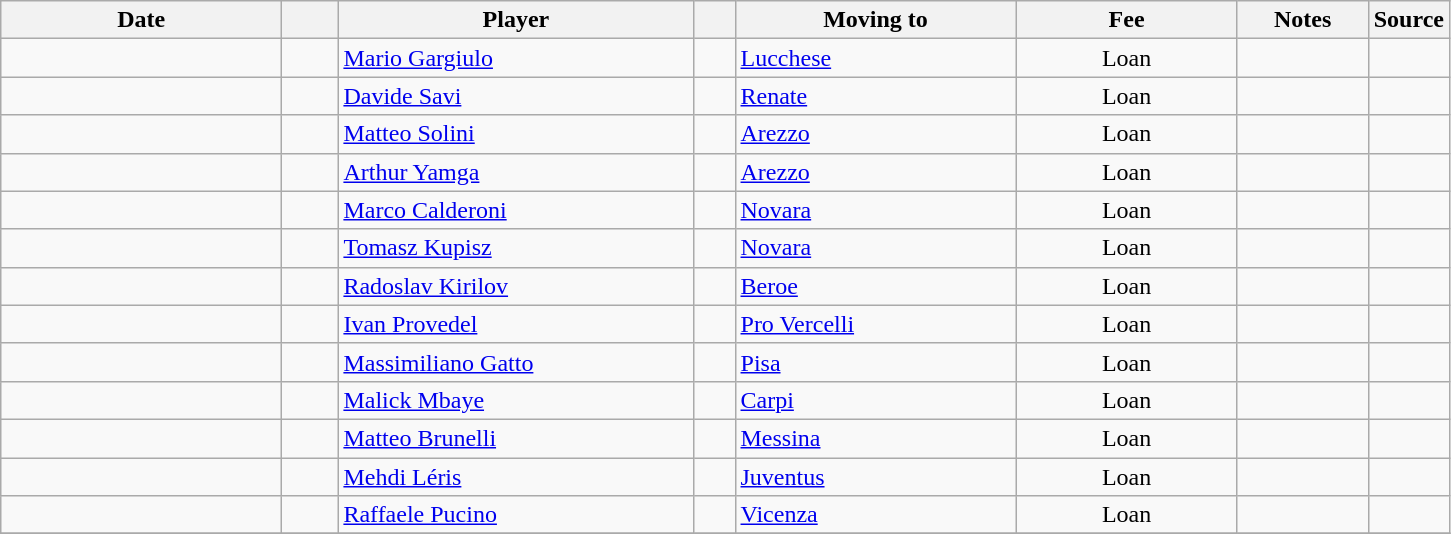<table class="wikitable sortable">
<tr>
<th style="width:180px;">Date</th>
<th style="width:30px;"></th>
<th style="width:230px;">Player</th>
<th style="width:20px;"></th>
<th style="width:180px;">Moving to</th>
<th style="width:140px;" class="unsortable">Fee</th>
<th style="width:80px;" class="unsortable">Notes</th>
<th style="width:20px;">Source</th>
</tr>
<tr>
<td></td>
<td align=center></td>
<td> <a href='#'>Mario Gargiulo</a></td>
<td align=center></td>
<td> <a href='#'>Lucchese</a></td>
<td align=center>Loan</td>
<td align=center></td>
<td></td>
</tr>
<tr>
<td></td>
<td align=center></td>
<td> <a href='#'>Davide Savi</a></td>
<td align=center></td>
<td> <a href='#'>Renate</a></td>
<td align=center>Loan</td>
<td align=center></td>
<td></td>
</tr>
<tr>
<td></td>
<td align=center></td>
<td> <a href='#'>Matteo Solini</a></td>
<td align=center></td>
<td> <a href='#'>Arezzo</a></td>
<td align=center>Loan</td>
<td align=center></td>
<td></td>
</tr>
<tr>
<td></td>
<td align=center></td>
<td> <a href='#'>Arthur Yamga</a></td>
<td align=center></td>
<td> <a href='#'>Arezzo</a></td>
<td align=center>Loan</td>
<td align=center></td>
<td></td>
</tr>
<tr>
<td></td>
<td align=center></td>
<td> <a href='#'>Marco Calderoni</a></td>
<td align=center></td>
<td> <a href='#'>Novara</a></td>
<td align=center>Loan</td>
<td align=center></td>
<td></td>
</tr>
<tr>
<td></td>
<td align=center></td>
<td> <a href='#'>Tomasz Kupisz</a></td>
<td align=center></td>
<td> <a href='#'>Novara</a></td>
<td align=center>Loan</td>
<td align=center></td>
<td></td>
</tr>
<tr>
<td></td>
<td align=center></td>
<td> <a href='#'>Radoslav Kirilov</a></td>
<td align=center></td>
<td> <a href='#'>Beroe</a></td>
<td align=center>Loan</td>
<td align=center></td>
<td></td>
</tr>
<tr>
<td></td>
<td align=center></td>
<td> <a href='#'>Ivan Provedel</a></td>
<td align=center></td>
<td> <a href='#'>Pro Vercelli</a></td>
<td align=center>Loan</td>
<td align=center></td>
<td></td>
</tr>
<tr>
<td></td>
<td align=center></td>
<td> <a href='#'>Massimiliano Gatto</a></td>
<td align=center></td>
<td> <a href='#'>Pisa</a></td>
<td align=center>Loan</td>
<td align=center></td>
<td></td>
</tr>
<tr>
<td></td>
<td align=center></td>
<td> <a href='#'>Malick Mbaye</a></td>
<td align=center></td>
<td> <a href='#'>Carpi</a></td>
<td align=center>Loan</td>
<td align=center></td>
<td></td>
</tr>
<tr>
<td></td>
<td align=center></td>
<td> <a href='#'>Matteo Brunelli</a></td>
<td align=center></td>
<td> <a href='#'>Messina</a></td>
<td align=center>Loan</td>
<td align=center></td>
<td align=center></td>
</tr>
<tr>
<td></td>
<td align=center></td>
<td> <a href='#'>Mehdi Léris</a></td>
<td align=center></td>
<td> <a href='#'>Juventus</a></td>
<td align=center>Loan</td>
<td align=center></td>
<td align=center></td>
</tr>
<tr>
<td></td>
<td align=center></td>
<td> <a href='#'>Raffaele Pucino</a></td>
<td align=center></td>
<td> <a href='#'>Vicenza</a></td>
<td align=center>Loan</td>
<td align=center></td>
<td align=center></td>
</tr>
<tr>
</tr>
</table>
